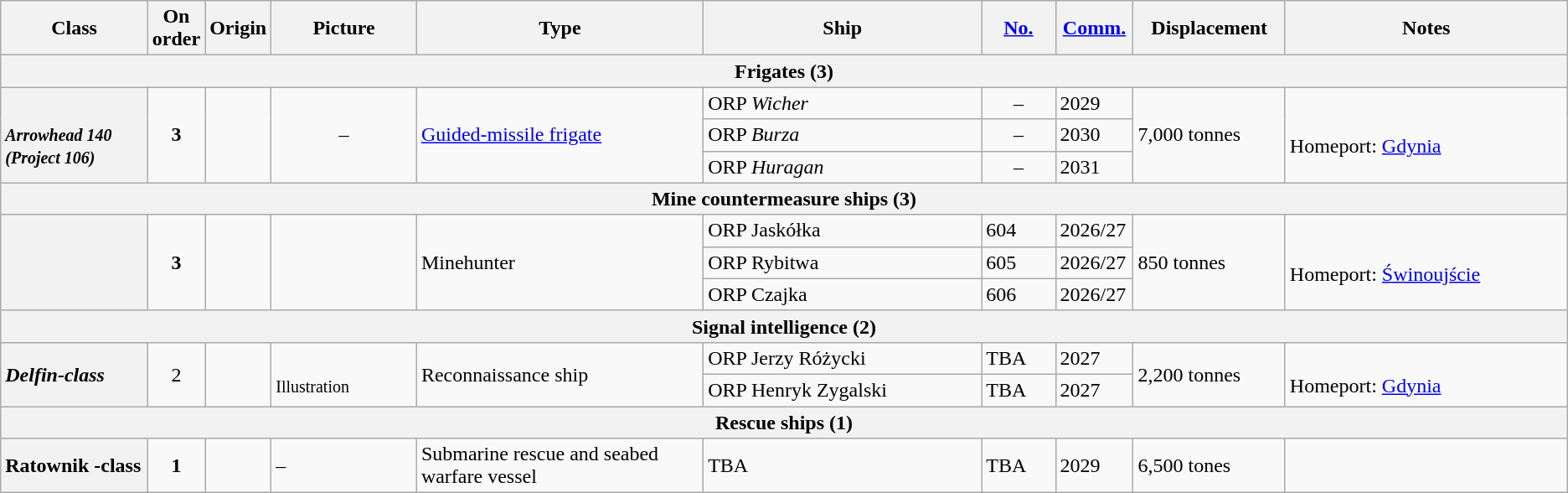<table class="wikitable">
<tr>
<th style="width:10%;">Class</th>
<th>On order</th>
<th>Origin</th>
<th style="width:10%;">Picture</th>
<th style="width:20%;">Type</th>
<th style="width:20%;">Ship</th>
<th style="width: 5%;"><a href='#'>No.</a></th>
<th style="width: 5%;"><a href='#'>Comm.</a></th>
<th style="width:10%;">Displacement</th>
<th style="width:20%;">Notes</th>
</tr>
<tr>
<th colspan="10">Frigates (3)</th>
</tr>
<tr>
<th rowspan="3" style="text-align: left;"><br>
<em><small>Arrowhead 140 (Project 106)</small></em></th>
<td rowspan="3" style="text-align: center;"><strong>3</strong></td>
<td rowspan="3"><br></td>
<td rowspan="3" style="text-align: center;">–</td>
<td rowspan="3"><a href='#'>Guided-missile frigate</a></td>
<td>ORP <em>Wicher</em></td>
<td style="text-align: center;">–</td>
<td>2029</td>
<td rowspan="3">7,000 tonnes</td>
<td rowspan="3"><br>Homeport: <a href='#'>Gdynia</a></td>
</tr>
<tr>
<td>ORP <em>Burza</em></td>
<td style="text-align: center;">–</td>
<td>2030</td>
</tr>
<tr>
<td>ORP <em>Huragan</em></td>
<td style="text-align: center;">–</td>
<td>2031</td>
</tr>
<tr>
<th colspan="10">Mine countermeasure ships (3)</th>
</tr>
<tr>
<th rowspan="3" style="text-align: left;"></th>
<td rowspan="3" style="text-align: center;"><strong>3</strong></td>
<td rowspan="3"></td>
<td rowspan="3"></td>
<td rowspan="3">Minehunter</td>
<td>ORP Jaskółka</td>
<td>604</td>
<td>2026/27</td>
<td rowspan="3">850 tonnes</td>
<td rowspan="3"><br>Homeport: <a href='#'>Świnoujście</a></td>
</tr>
<tr>
<td>ORP Rybitwa</td>
<td>605</td>
<td>2026/27</td>
</tr>
<tr>
<td>ORP Czajka</td>
<td>606</td>
<td>2026/27</td>
</tr>
<tr>
<th colspan="10">Signal intelligence (2)</th>
</tr>
<tr>
<th rowspan="2" style="text-align: left;"><strong><em>Delfin<em>-class<strong></th>
<td rowspan="2" style="text-align: center;"></strong>2<strong></td>
<td rowspan="2"></td>
<td rowspan="2"><br><small></em>Illustration<em></small></td>
<td rowspan="2">Reconnaissance ship</td>
<td>ORP </em>Jerzy Różycki<em></td>
<td>TBA</td>
<td>2027</td>
<td rowspan="2">2,200 tonnes</td>
<td rowspan="2"><br>Homeport: <a href='#'>Gdynia</a></td>
</tr>
<tr>
<td>ORP </em>Henryk Zygalski<em></td>
<td>TBA</td>
<td>2027</td>
</tr>
<tr>
<th colspan="10">Rescue ships (1)</th>
</tr>
<tr>
<th style="text-align: left;"></em></strong>Ratownik</em> -class</strong></th>
<td style="text-align: center;"><strong>1</strong></td>
<td></td>
<td>–</td>
<td>Submarine rescue and seabed warfare vessel</td>
<td>TBA</td>
<td>TBA</td>
<td>2029</td>
<td>6,500 tones</td>
<td></td>
</tr>
</table>
